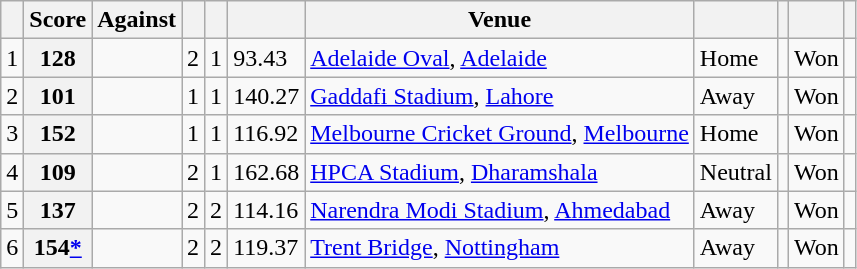<table class="wikitable sortable">
<tr>
<th></th>
<th>Score</th>
<th>Against</th>
<th><a href='#'></a></th>
<th><a href='#'></a></th>
<th><a href='#'></a></th>
<th>Venue</th>
<th></th>
<th></th>
<th></th>
<th class="unsortable" scope="col"></th>
</tr>
<tr>
<td>1</td>
<th scope="row"> 128</th>
<td></td>
<td>2</td>
<td>1</td>
<td>93.43</td>
<td><a href='#'>Adelaide Oval</a>, <a href='#'>Adelaide</a></td>
<td>Home</td>
<td></td>
<td>Won</td>
<td></td>
</tr>
<tr>
<td>2</td>
<th scope="row"> 101</th>
<td></td>
<td>1</td>
<td>1</td>
<td>140.27</td>
<td><a href='#'>Gaddafi Stadium</a>, <a href='#'>Lahore</a></td>
<td>Away</td>
<td></td>
<td>Won</td>
<td></td>
</tr>
<tr>
<td>3</td>
<th scope="row"> 152</th>
<td></td>
<td>1</td>
<td>1</td>
<td>116.92</td>
<td><a href='#'>Melbourne Cricket Ground</a>, <a href='#'>Melbourne</a></td>
<td>Home</td>
<td></td>
<td>Won</td>
<td></td>
</tr>
<tr>
<td>4</td>
<th scope="row"> 109</th>
<td></td>
<td>2</td>
<td>1</td>
<td>162.68</td>
<td><a href='#'>HPCA Stadium</a>, <a href='#'>Dharamshala</a></td>
<td>Neutral</td>
<td></td>
<td>Won</td>
<td></td>
</tr>
<tr>
<td>5</td>
<th scope="row"> 137</th>
<td></td>
<td>2</td>
<td>2</td>
<td>114.16</td>
<td><a href='#'>Narendra Modi Stadium</a>, <a href='#'>Ahmedabad</a></td>
<td>Away</td>
<td></td>
<td>Won</td>
<td></td>
</tr>
<tr>
<td>6</td>
<th scope="row"> 154<a href='#'>*</a> </th>
<td></td>
<td>2</td>
<td>2</td>
<td>119.37</td>
<td><a href='#'>Trent Bridge</a>, <a href='#'>Nottingham</a></td>
<td>Away</td>
<td></td>
<td>Won</td>
<td></td>
</tr>
</table>
